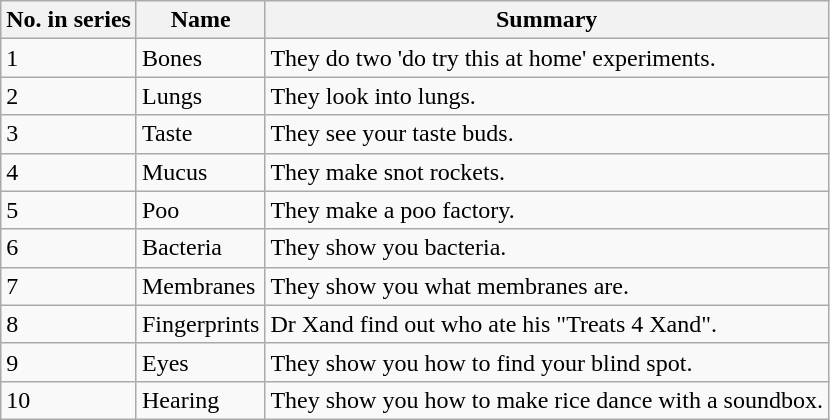<table class="wikitable">
<tr>
<th>No. in series</th>
<th>Name</th>
<th>Summary</th>
</tr>
<tr>
<td>1</td>
<td>Bones</td>
<td>They do two 'do try this at home' experiments.</td>
</tr>
<tr>
<td>2</td>
<td>Lungs</td>
<td>They look into lungs.</td>
</tr>
<tr>
<td>3</td>
<td>Taste</td>
<td>They see your taste buds.</td>
</tr>
<tr>
<td>4</td>
<td>Mucus</td>
<td>They make snot rockets.</td>
</tr>
<tr>
<td>5</td>
<td>Poo</td>
<td>They make a poo factory.</td>
</tr>
<tr>
<td>6</td>
<td>Bacteria</td>
<td>They show you bacteria.</td>
</tr>
<tr>
<td>7</td>
<td>Membranes</td>
<td>They show you what membranes are.</td>
</tr>
<tr>
<td>8</td>
<td>Fingerprints</td>
<td>Dr Xand find out who ate his "Treats 4 Xand".</td>
</tr>
<tr>
<td>9</td>
<td>Eyes</td>
<td>They show you how to find your blind spot.</td>
</tr>
<tr>
<td>10</td>
<td>Hearing</td>
<td>They show you how to make rice dance with a soundbox.</td>
</tr>
</table>
